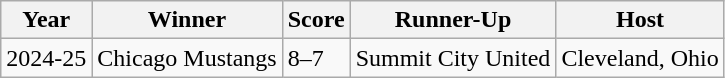<table class="wikitable">
<tr>
<th>Year</th>
<th>Winner</th>
<th>Score</th>
<th>Runner-Up</th>
<th>Host</th>
</tr>
<tr>
<td>2024-25</td>
<td>Chicago Mustangs</td>
<td>8–7</td>
<td>Summit City United</td>
<td>Cleveland, Ohio</td>
</tr>
</table>
